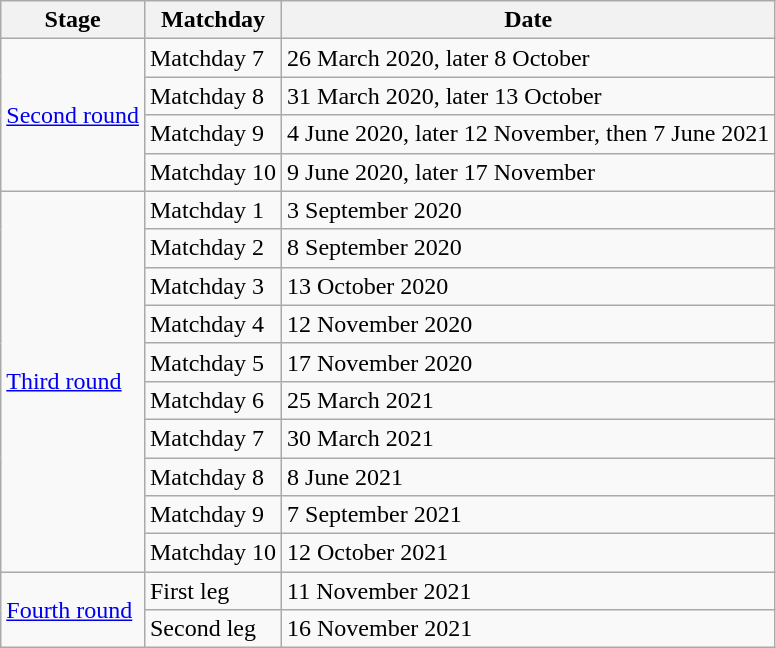<table class="wikitable mw-collapsible mw-collapsed">
<tr>
<th>Stage</th>
<th>Matchday</th>
<th>Date</th>
</tr>
<tr>
<td rowspan=4><a href='#'>Second round</a></td>
<td>Matchday 7</td>
<td>26 March 2020, later 8 October</td>
</tr>
<tr>
<td>Matchday 8</td>
<td>31 March 2020, later 13 October</td>
</tr>
<tr>
<td>Matchday 9</td>
<td>4 June 2020, later 12 November, then 7 June 2021</td>
</tr>
<tr>
<td>Matchday 10</td>
<td>9 June 2020, later 17 November</td>
</tr>
<tr>
<td rowspan=10><a href='#'>Third round</a></td>
<td>Matchday 1</td>
<td>3 September 2020</td>
</tr>
<tr>
<td>Matchday 2</td>
<td>8 September 2020</td>
</tr>
<tr>
<td>Matchday 3</td>
<td>13 October 2020</td>
</tr>
<tr>
<td>Matchday 4</td>
<td>12 November 2020</td>
</tr>
<tr>
<td>Matchday 5</td>
<td>17 November 2020</td>
</tr>
<tr>
<td>Matchday 6</td>
<td>25 March 2021</td>
</tr>
<tr>
<td>Matchday 7</td>
<td>30 March 2021</td>
</tr>
<tr>
<td>Matchday 8</td>
<td>8 June 2021</td>
</tr>
<tr>
<td>Matchday 9</td>
<td>7 September 2021</td>
</tr>
<tr>
<td>Matchday 10</td>
<td>12 October 2021</td>
</tr>
<tr>
<td rowspan=2><a href='#'>Fourth round</a></td>
<td>First leg</td>
<td>11 November 2021</td>
</tr>
<tr>
<td>Second leg</td>
<td>16 November 2021</td>
</tr>
</table>
